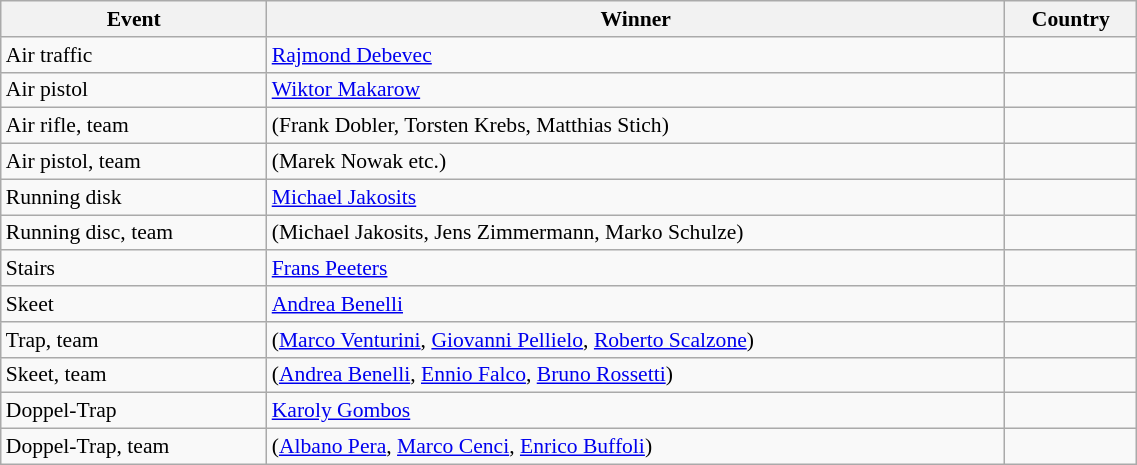<table class="wikitable sortable" width=60% style="font-size:90%; text-align:left;">
<tr>
<th>Event</th>
<th>Winner</th>
<th>Country</th>
</tr>
<tr>
<td>Air traffic</td>
<td><a href='#'>Rajmond Debevec</a></td>
<td></td>
</tr>
<tr>
<td>Air pistol</td>
<td><a href='#'>Wiktor Makarow</a></td>
<td></td>
</tr>
<tr>
<td>Air rifle, team</td>
<td>(Frank Dobler, Torsten Krebs, Matthias Stich)</td>
<td></td>
</tr>
<tr>
<td>Air pistol, team</td>
<td>(Marek Nowak etc.)</td>
<td></td>
</tr>
<tr>
<td>Running disk</td>
<td><a href='#'>Michael Jakosits</a></td>
<td></td>
</tr>
<tr>
<td>Running disc, team</td>
<td>(Michael Jakosits, Jens Zimmermann, Marko Schulze)</td>
<td></td>
</tr>
<tr>
<td>Stairs</td>
<td><a href='#'>Frans Peeters</a></td>
<td></td>
</tr>
<tr>
<td>Skeet</td>
<td><a href='#'>Andrea Benelli</a></td>
<td></td>
</tr>
<tr>
<td>Trap, team</td>
<td>(<a href='#'>Marco Venturini</a>, <a href='#'>Giovanni Pellielo</a>, <a href='#'>Roberto Scalzone</a>)</td>
<td></td>
</tr>
<tr>
<td>Skeet, team</td>
<td>(<a href='#'>Andrea Benelli</a>, <a href='#'>Ennio Falco</a>, <a href='#'>Bruno Rossetti</a>)</td>
<td></td>
</tr>
<tr>
<td>Doppel-Trap</td>
<td><a href='#'>Karoly Gombos</a></td>
<td></td>
</tr>
<tr>
<td>Doppel-Trap, team</td>
<td>(<a href='#'>Albano Pera</a>, <a href='#'>Marco Cenci</a>, <a href='#'>Enrico Buffoli</a>)</td>
<td></td>
</tr>
</table>
